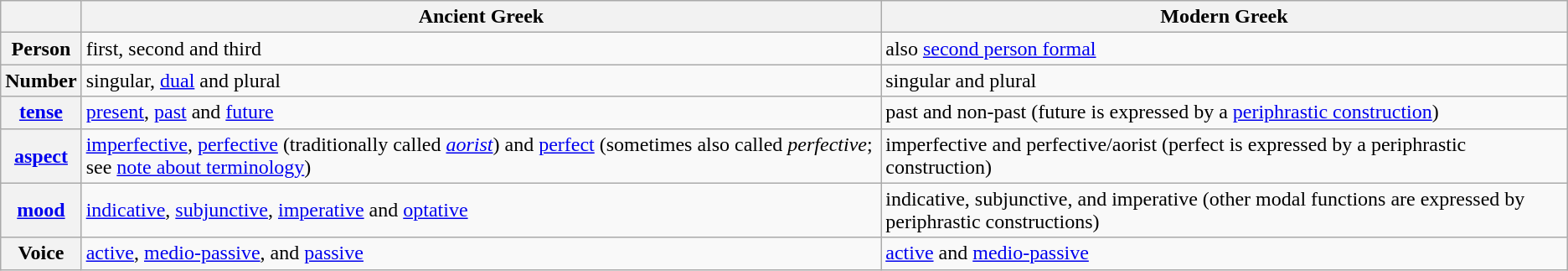<table class="wikitable">
<tr>
<th></th>
<th>Ancient Greek</th>
<th>Modern Greek</th>
</tr>
<tr>
<th>Person</th>
<td>first, second and third</td>
<td>also <a href='#'>second person formal</a></td>
</tr>
<tr>
<th>Number</th>
<td>singular, <a href='#'>dual</a> and plural</td>
<td>singular and plural</td>
</tr>
<tr>
<th><a href='#'>tense</a></th>
<td><a href='#'>present</a>, <a href='#'>past</a> and <a href='#'>future</a></td>
<td>past and non-past (future is expressed by a <a href='#'>periphrastic construction</a>)</td>
</tr>
<tr>
<th><a href='#'>aspect</a></th>
<td><a href='#'>imperfective</a>, <a href='#'>perfective</a> (traditionally called <em><a href='#'>aorist</a></em>) and <a href='#'>perfect</a> (sometimes also called <em>perfective</em>; see <a href='#'>note about terminology</a>)</td>
<td>imperfective and perfective/aorist (perfect is expressed by a periphrastic construction)</td>
</tr>
<tr>
<th><a href='#'>mood</a></th>
<td><a href='#'>indicative</a>, <a href='#'>subjunctive</a>, <a href='#'>imperative</a> and <a href='#'>optative</a></td>
<td>indicative, subjunctive, and imperative (other modal functions are expressed by periphrastic constructions)</td>
</tr>
<tr>
<th>Voice</th>
<td><a href='#'>active</a>, <a href='#'>medio-passive</a>, and <a href='#'>passive</a></td>
<td><a href='#'>active</a> and <a href='#'>medio-passive</a></td>
</tr>
</table>
